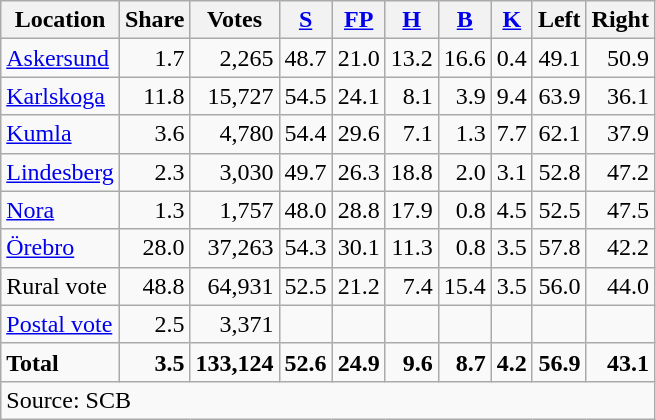<table class="wikitable sortable" style=text-align:right>
<tr>
<th>Location</th>
<th>Share</th>
<th>Votes</th>
<th><a href='#'>S</a></th>
<th><a href='#'>FP</a></th>
<th><a href='#'>H</a></th>
<th><a href='#'>B</a></th>
<th><a href='#'>K</a></th>
<th>Left</th>
<th>Right</th>
</tr>
<tr>
<td align=left><a href='#'>Askersund</a></td>
<td>1.7</td>
<td>2,265</td>
<td>48.7</td>
<td>21.0</td>
<td>13.2</td>
<td>16.6</td>
<td>0.4</td>
<td>49.1</td>
<td>50.9</td>
</tr>
<tr>
<td align=left><a href='#'>Karlskoga</a></td>
<td>11.8</td>
<td>15,727</td>
<td>54.5</td>
<td>24.1</td>
<td>8.1</td>
<td>3.9</td>
<td>9.4</td>
<td>63.9</td>
<td>36.1</td>
</tr>
<tr>
<td align=left><a href='#'>Kumla</a></td>
<td>3.6</td>
<td>4,780</td>
<td>54.4</td>
<td>29.6</td>
<td>7.1</td>
<td>1.3</td>
<td>7.7</td>
<td>62.1</td>
<td>37.9</td>
</tr>
<tr>
<td align=left><a href='#'>Lindesberg</a></td>
<td>2.3</td>
<td>3,030</td>
<td>49.7</td>
<td>26.3</td>
<td>18.8</td>
<td>2.0</td>
<td>3.1</td>
<td>52.8</td>
<td>47.2</td>
</tr>
<tr>
<td align=left><a href='#'>Nora</a></td>
<td>1.3</td>
<td>1,757</td>
<td>48.0</td>
<td>28.8</td>
<td>17.9</td>
<td>0.8</td>
<td>4.5</td>
<td>52.5</td>
<td>47.5</td>
</tr>
<tr>
<td align=left><a href='#'>Örebro</a></td>
<td>28.0</td>
<td>37,263</td>
<td>54.3</td>
<td>30.1</td>
<td>11.3</td>
<td>0.8</td>
<td>3.5</td>
<td>57.8</td>
<td>42.2</td>
</tr>
<tr>
<td align=left>Rural vote</td>
<td>48.8</td>
<td>64,931</td>
<td>52.5</td>
<td>21.2</td>
<td>7.4</td>
<td>15.4</td>
<td>3.5</td>
<td>56.0</td>
<td>44.0</td>
</tr>
<tr>
<td align=left><a href='#'>Postal vote</a></td>
<td>2.5</td>
<td>3,371</td>
<td></td>
<td></td>
<td></td>
<td></td>
<td></td>
<td></td>
<td></td>
</tr>
<tr>
<td align=left><strong>Total</strong></td>
<td><strong>3.5</strong></td>
<td><strong>133,124</strong></td>
<td><strong>52.6</strong></td>
<td><strong>24.9</strong></td>
<td><strong>9.6</strong></td>
<td><strong>8.7</strong></td>
<td><strong>4.2</strong></td>
<td><strong>56.9</strong></td>
<td><strong>43.1</strong></td>
</tr>
<tr>
<td align=left colspan=10>Source: SCB </td>
</tr>
</table>
